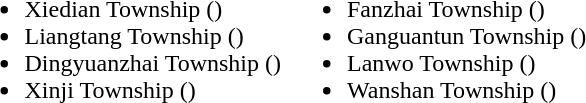<table>
<tr>
<td valign="top"><br><ul><li>Xiedian Township ()</li><li>Liangtang Township ()</li><li>Dingyuanzhai Township ()</li><li>Xinji Township ()</li></ul></td>
<td valign="top"><br><ul><li>Fanzhai Township ()</li><li>Ganguantun Township ()</li><li>Lanwo Township ()</li><li>Wanshan Township ()</li></ul></td>
</tr>
</table>
